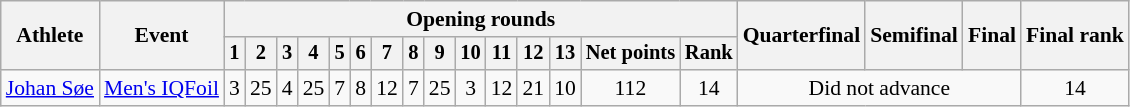<table class="wikitable" style="font-size:90%">
<tr>
<th rowspan="2">Athlete</th>
<th rowspan="2">Event</th>
<th colspan=15>Opening rounds</th>
<th rowspan=2>Quarterfinal</th>
<th rowspan=2>Semifinal</th>
<th rowspan=2>Final</th>
<th rowspan=2>Final rank</th>
</tr>
<tr style="font-size:95%">
<th>1</th>
<th>2</th>
<th>3</th>
<th>4</th>
<th>5</th>
<th>6</th>
<th>7</th>
<th>8</th>
<th>9</th>
<th>10</th>
<th>11</th>
<th>12</th>
<th>13</th>
<th>Net points</th>
<th>Rank</th>
</tr>
<tr align=center>
<td align=left><a href='#'>Johan Søe</a></td>
<td align=left><a href='#'>Men's IQFoil</a></td>
<td>3</td>
<td>25<br><strong></strong></td>
<td>4</td>
<td>25<br><strong></strong></td>
<td>7</td>
<td>8</td>
<td>12</td>
<td>7</td>
<td>25<br><strong></strong></td>
<td>3</td>
<td>12</td>
<td>21</td>
<td>10</td>
<td>112</td>
<td>14</td>
<td colspan=3>Did not advance</td>
<td>14</td>
</tr>
</table>
